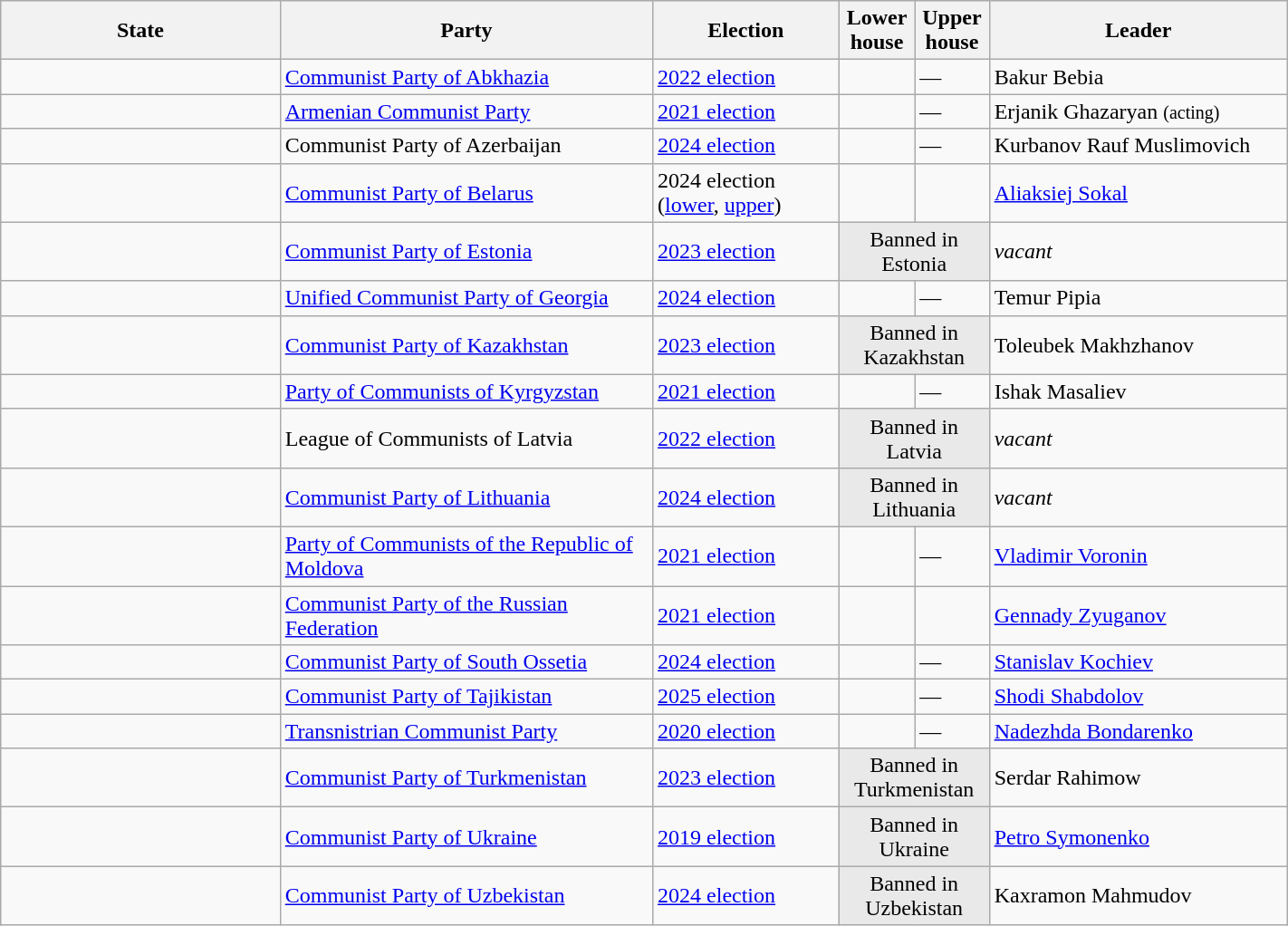<table class="wikitable plainrowheaders unsortable" width=75%>
<tr>
<th width="15%" scope="col" class=unsortable>State</th>
<th width="20%" scope="col">Party</th>
<th width="10%" scope="col" class=unsortable>Election</th>
<th width="1%" scope="col">Lower house</th>
<th width="1%" scope="col">Upper house</th>
<th width="16%" scope="col">Leader</th>
</tr>
<tr>
<td><em></em></td>
<td><a href='#'>Communist Party of Abkhazia</a></td>
<td><a href='#'>2022 election</a></td>
<td></td>
<td>—</td>
<td>Bakur Bebia</td>
</tr>
<tr>
<td></td>
<td><a href='#'>Armenian Communist Party</a></td>
<td><a href='#'>2021 election</a></td>
<td></td>
<td>—</td>
<td>Erjanik Ghazaryan <small>(acting)</small></td>
</tr>
<tr>
<td></td>
<td>Communist Party of Azerbaijan</td>
<td><a href='#'>2024 election</a></td>
<td></td>
<td>—</td>
<td>Kurbanov Rauf Muslimovich</td>
</tr>
<tr>
<td></td>
<td><a href='#'>Communist Party of Belarus</a></td>
<td>2024 election (<a href='#'>lower</a>, <a href='#'>upper</a>)</td>
<td></td>
<td></td>
<td><a href='#'>Aliaksiej Sokal</a></td>
</tr>
<tr>
<td></td>
<td><a href='#'>Communist Party of Estonia</a></td>
<td><a href='#'>2023 election</a></td>
<td align="center" colspan="2" style="background-color:#E9E9E9">Banned in Estonia</td>
<td><em>vacant</em></td>
</tr>
<tr>
<td></td>
<td><a href='#'>Unified Communist Party of Georgia</a></td>
<td><a href='#'>2024 election</a></td>
<td></td>
<td>—</td>
<td>Temur Pipia</td>
</tr>
<tr>
<td></td>
<td><a href='#'>Communist Party of Kazakhstan</a></td>
<td><a href='#'>2023 election</a></td>
<td align="center" colspan="2" style="background-color:#E9E9E9">Banned in Kazakhstan</td>
<td>Toleubek Makhzhanov</td>
</tr>
<tr>
<td></td>
<td><a href='#'>Party of Communists of Kyrgyzstan</a></td>
<td><a href='#'>2021 election</a></td>
<td></td>
<td>—</td>
<td>Ishak Masaliev</td>
</tr>
<tr>
<td></td>
<td>League of Communists of Latvia</td>
<td><a href='#'>2022 election</a></td>
<td align="center" colspan="2" style="background-color:#E9E9E9">Banned in Latvia</td>
<td><em>vacant</em></td>
</tr>
<tr>
<td></td>
<td><a href='#'>Communist Party of Lithuania</a></td>
<td><a href='#'>2024 election</a></td>
<td align="center" colspan="2" style="background-color:#E9E9E9">Banned in Lithuania</td>
<td><em>vacant</em></td>
</tr>
<tr>
<td></td>
<td><a href='#'>Party of Communists of the Republic of Moldova</a></td>
<td><a href='#'>2021 election</a></td>
<td></td>
<td>—</td>
<td><a href='#'>Vladimir Voronin</a></td>
</tr>
<tr>
<td></td>
<td><a href='#'>Communist Party of the Russian Federation</a></td>
<td><a href='#'>2021 election</a></td>
<td></td>
<td></td>
<td><a href='#'>Gennady Zyuganov</a></td>
</tr>
<tr>
<td><em></em></td>
<td><a href='#'>Communist Party of South Ossetia</a></td>
<td><a href='#'>2024 election</a></td>
<td></td>
<td>—</td>
<td><a href='#'>Stanislav Kochiev</a></td>
</tr>
<tr>
<td></td>
<td><a href='#'>Communist Party of Tajikistan</a></td>
<td><a href='#'>2025 election</a></td>
<td></td>
<td>—</td>
<td><a href='#'>Shodi Shabdolov</a></td>
</tr>
<tr>
<td><em></em></td>
<td><a href='#'>Transnistrian Communist Party</a></td>
<td><a href='#'>2020 election</a></td>
<td></td>
<td>—</td>
<td><a href='#'>Nadezhda Bondarenko</a></td>
</tr>
<tr>
<td></td>
<td><a href='#'>Communist Party of Turkmenistan</a></td>
<td><a href='#'>2023 election</a></td>
<td align="center" colspan="2" style="background-color:#E9E9E9">Banned in Turkmenistan</td>
<td>Serdar Rahimow</td>
</tr>
<tr>
<td></td>
<td><a href='#'>Communist Party of Ukraine</a></td>
<td><a href='#'>2019 election</a></td>
<td align="center" colspan="2" style="background-color:#E9E9E9">Banned in Ukraine</td>
<td><a href='#'>Petro Symonenko</a></td>
</tr>
<tr>
<td></td>
<td><a href='#'>Communist Party of Uzbekistan</a></td>
<td><a href='#'>2024 election</a></td>
<td align="center" colspan="2" style="background-color:#E9E9E9">Banned in Uzbekistan</td>
<td>Kaxramon Mahmudov</td>
</tr>
</table>
